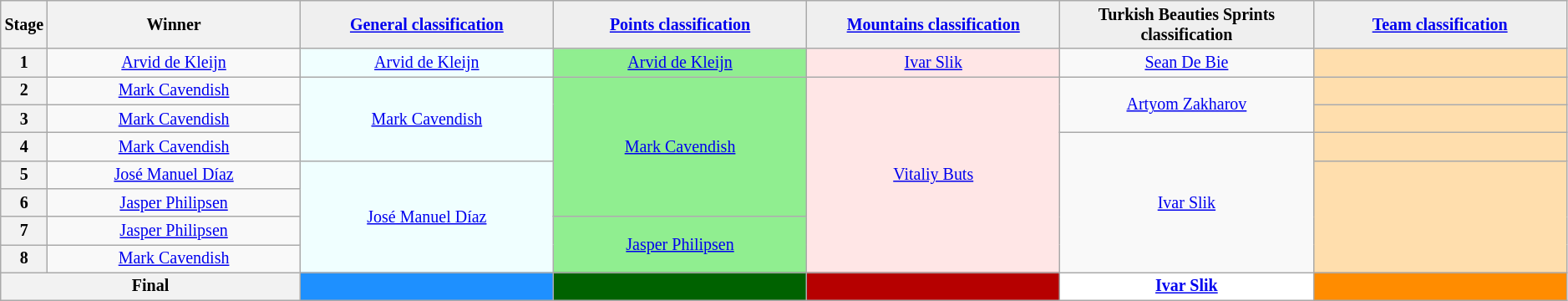<table class="wikitable" style="text-align: center; font-size:smaller;">
<tr>
<th style="width:1%;">Stage</th>
<th style="width:16.5%;">Winner</th>
<th style="background:#efefef; width:16.5%;"><a href='#'>General classification</a><br></th>
<th style="background:#efefef; width:16.5%;"><a href='#'>Points classification</a><br></th>
<th style="background:#efefef; width:16.5%;"><a href='#'>Mountains classification</a><br></th>
<th style="background:#efefef; width:16.5%;">Turkish Beauties Sprints classification<br></th>
<th style="background:#efefef; width:16.5%;"><a href='#'>Team classification</a></th>
</tr>
<tr>
<th>1</th>
<td><a href='#'>Arvid de Kleijn</a></td>
<td style="background:azure;"><a href='#'>Arvid de Kleijn</a></td>
<td style="background:lightgreen;"><a href='#'>Arvid de Kleijn</a></td>
<td style="background:#FFE6E6;"><a href='#'>Ivar Slik</a></td>
<td style="background:offwhite;"><a href='#'>Sean De Bie</a></td>
<td style="background:navajowhite;"></td>
</tr>
<tr>
<th>2</th>
<td><a href='#'>Mark Cavendish</a></td>
<td style="background:azure;" rowspan="3"><a href='#'>Mark Cavendish</a></td>
<td style="background:lightgreen;" rowspan="5"><a href='#'>Mark Cavendish</a></td>
<td style="background:#FFE6E6;" rowspan="7"><a href='#'>Vitaliy Buts</a></td>
<td style="background:offwhite;" rowspan="2"><a href='#'>Artyom Zakharov</a></td>
<td style="background:navajowhite;"></td>
</tr>
<tr>
<th>3</th>
<td><a href='#'>Mark Cavendish</a></td>
<td style="background:navajowhite;"></td>
</tr>
<tr>
<th>4</th>
<td><a href='#'>Mark Cavendish</a></td>
<td style="background:offwhite;" rowspan="5"><a href='#'>Ivar Slik</a></td>
<td style="background:navajowhite;"></td>
</tr>
<tr>
<th>5</th>
<td><a href='#'>José Manuel Díaz</a></td>
<td style="background:azure;" rowspan="4"><a href='#'>José Manuel Díaz</a></td>
<td style="background:navajowhite;" rowspan="4"></td>
</tr>
<tr>
<th>6</th>
<td><a href='#'>Jasper Philipsen</a></td>
</tr>
<tr>
<th>7</th>
<td><a href='#'>Jasper Philipsen</a></td>
<td style="background:lightgreen;" rowspan="2"><a href='#'>Jasper Philipsen</a></td>
</tr>
<tr>
<th>8</th>
<td><a href='#'>Mark Cavendish</a></td>
</tr>
<tr>
<th colspan="2">Final</th>
<th style="background:dodgerblue;"></th>
<th style="background:#006200;"></th>
<th style="background:#B60000;"></th>
<th style="background:white;"><a href='#'>Ivar Slik</a></th>
<th style="background:#FF8C00;"></th>
</tr>
</table>
